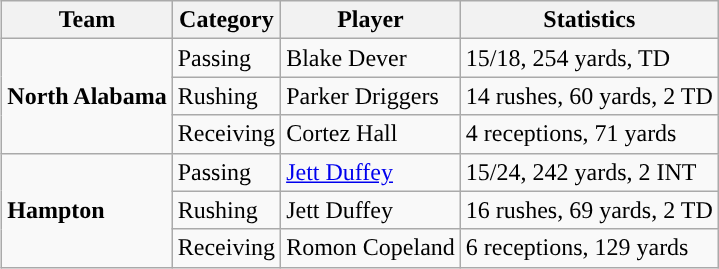<table class="wikitable" style="float: right;">
<tr>
<th>Team</th>
<th>Category</th>
<th>Player</th>
<th>Statistics</th>
</tr>
<tr>
<td rowspan=3><strong>North Alabama</strong></td>
<td>Passing</td>
<td>Blake Dever</td>
<td>15/18, 254 yards, TD</td>
</tr>
<tr>
<td>Rushing</td>
<td>Parker Driggers</td>
<td>14 rushes, 60 yards, 2 TD</td>
</tr>
<tr>
<td>Receiving</td>
<td>Cortez Hall</td>
<td>4 receptions, 71 yards</td>
</tr>
<tr>
<td rowspan=3><strong>Hampton</strong></td>
<td>Passing</td>
<td><a href='#'>Jett Duffey</a></td>
<td>15/24, 242 yards, 2 INT</td>
</tr>
<tr>
<td>Rushing</td>
<td>Jett Duffey</td>
<td>16 rushes, 69 yards, 2 TD</td>
</tr>
<tr>
<td>Receiving</td>
<td>Romon Copeland</td>
<td>6 receptions, 129 yards</td>
</tr>
</table>
